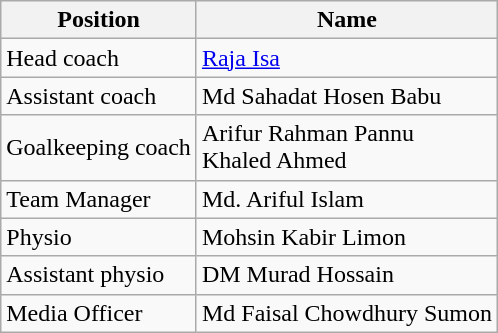<table class="wikitable">
<tr>
<th>Position</th>
<th>Name</th>
</tr>
<tr>
<td>Head coach</td>
<td> <a href='#'>Raja Isa</a></td>
</tr>
<tr>
<td>Assistant coach</td>
<td> Md Sahadat Hosen Babu</td>
</tr>
<tr>
<td>Goalkeeping coach</td>
<td> Arifur Rahman Pannu <br>  Khaled Ahmed</td>
</tr>
<tr>
<td>Team Manager</td>
<td> Md. Ariful Islam</td>
</tr>
<tr>
<td>Physio</td>
<td> Mohsin Kabir Limon</td>
</tr>
<tr>
<td>Assistant physio</td>
<td> DM Murad Hossain</td>
</tr>
<tr>
<td>Media Officer</td>
<td> Md Faisal Chowdhury Sumon</td>
</tr>
</table>
